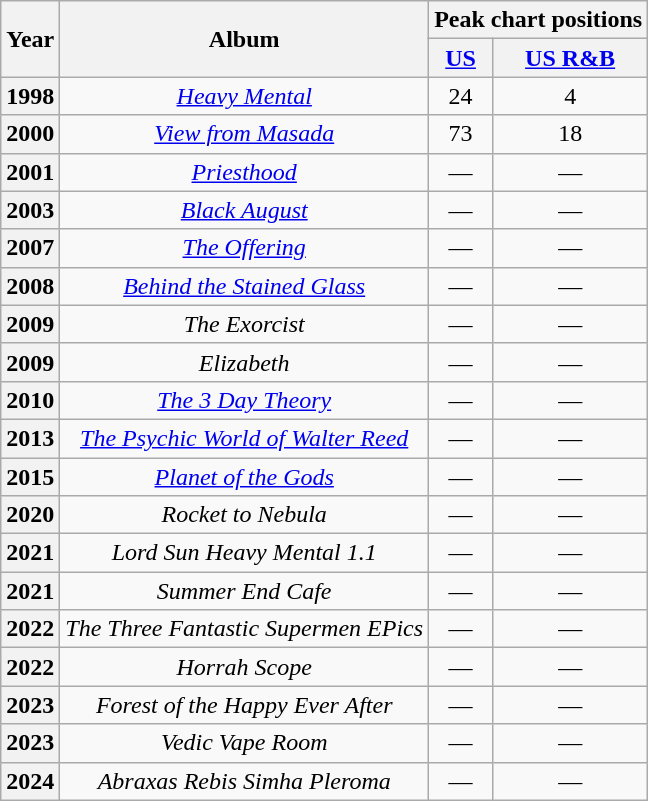<table class="wikitable plainrowheaders" style="text-align:center;">
<tr>
<th scope="col" rowspan="2">Year</th>
<th scope="col" rowspan="2">Album</th>
<th scope="col" colspan="2">Peak chart positions</th>
</tr>
<tr>
<th scope="col"><a href='#'>US</a></th>
<th scope="col"><a href='#'>US R&B</a></th>
</tr>
<tr>
<th>1998</th>
<td><em><a href='#'>Heavy Mental</a></em></td>
<td>24</td>
<td>4</td>
</tr>
<tr>
<th>2000</th>
<td><em><a href='#'>View from Masada</a></em></td>
<td>73</td>
<td>18</td>
</tr>
<tr>
<th>2001</th>
<td><em><a href='#'>Priesthood</a></em></td>
<td>—</td>
<td>—</td>
</tr>
<tr>
<th>2003</th>
<td><em><a href='#'>Black August</a></em></td>
<td>—</td>
<td>—</td>
</tr>
<tr>
<th>2007</th>
<td><em><a href='#'>The Offering</a></em></td>
<td>—</td>
<td>—</td>
</tr>
<tr>
<th>2008</th>
<td><em><a href='#'>Behind the Stained Glass</a></em></td>
<td>—</td>
<td>—</td>
</tr>
<tr>
<th>2009</th>
<td><em>The Exorcist</em></td>
<td>—</td>
<td>—</td>
</tr>
<tr>
<th>2009</th>
<td><em>Elizabeth</em></td>
<td>—</td>
<td>—</td>
</tr>
<tr>
<th>2010</th>
<td><em><a href='#'>The 3 Day Theory</a></em></td>
<td>—</td>
<td>—</td>
</tr>
<tr>
<th>2013</th>
<td><em><a href='#'>The Psychic World of Walter Reed</a></em></td>
<td>—</td>
<td>—</td>
</tr>
<tr>
<th>2015</th>
<td><em><a href='#'>Planet of the Gods</a></em></td>
<td>—</td>
<td>—</td>
</tr>
<tr>
<th>2020</th>
<td><em> Rocket to Nebula</em></td>
<td>—</td>
<td>—</td>
</tr>
<tr>
<th>2021</th>
<td><em>Lord Sun Heavy Mental 1.1</em></td>
<td>—</td>
<td>—</td>
</tr>
<tr>
<th>2021</th>
<td><em>Summer End Cafe</em></td>
<td>—</td>
<td>—</td>
</tr>
<tr>
<th>2022</th>
<td><em>The Three Fantastic Supermen EPics</em></td>
<td>—</td>
<td>—</td>
</tr>
<tr>
<th>2022</th>
<td><em>Horrah Scope</em></td>
<td>—</td>
<td>—</td>
</tr>
<tr>
<th>2023</th>
<td><em>Forest of the Happy Ever After</em></td>
<td>—</td>
<td>—</td>
</tr>
<tr>
<th>2023</th>
<td><em>Vedic Vape Room</em></td>
<td>—</td>
<td>—</td>
</tr>
<tr>
<th>2024</th>
<td><em>Abraxas Rebis Simha Pleroma</em></td>
<td>—</td>
<td>—</td>
</tr>
</table>
